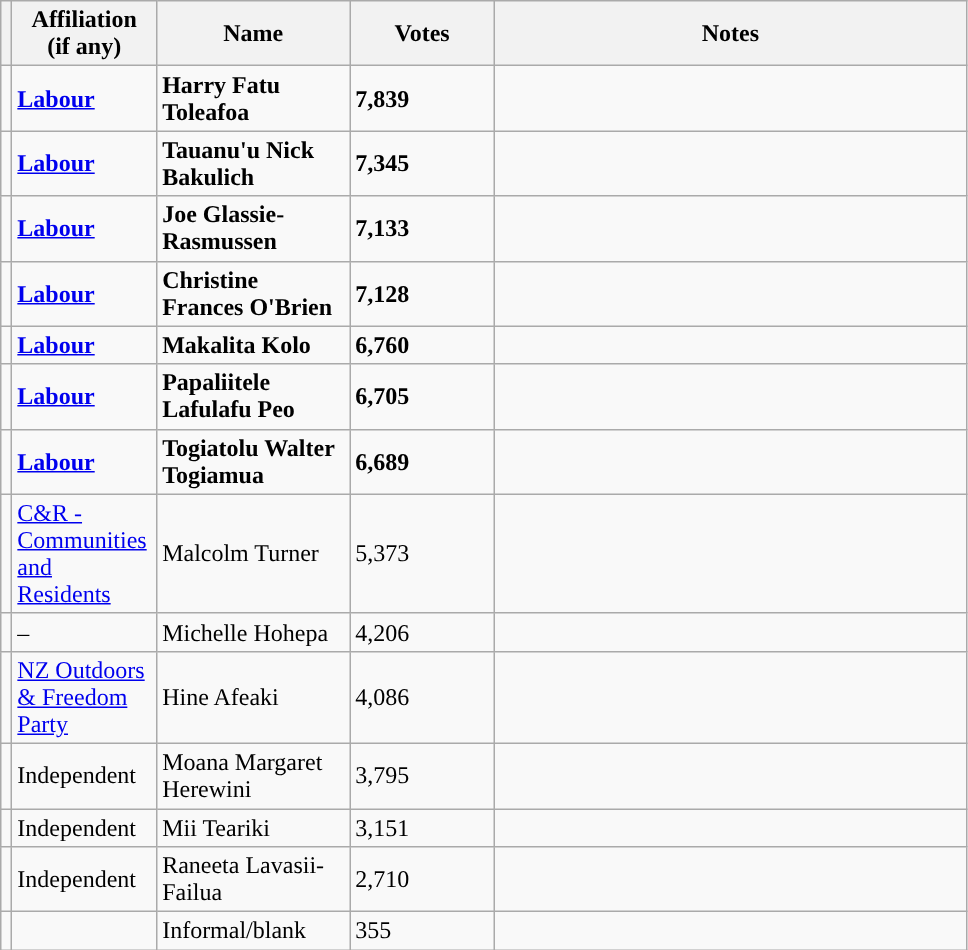<table class="wikitable" style="width:51%;">
<tr>
<th style="width:1%;"></th>
<th style="width:15%;">Affiliation (if any)</th>
<th style="width:20%;">Name</th>
<th style="width:15%;">Votes</th>
<th>Notes</th>
</tr>
<tr>
<td bgcolor=></td>
<td><strong><a href='#'>Labour</a> </strong></td>
<td><strong>Harry Fatu Toleafoa</strong></td>
<td><strong>7,839</strong></td>
<td></td>
</tr>
<tr>
<td bgcolor=></td>
<td><strong><a href='#'>Labour</a> </strong></td>
<td><strong>Tauanu'u Nick Bakulich</strong></td>
<td><strong>7,345</strong></td>
<td></td>
</tr>
<tr>
<td></td>
<td><strong><a href='#'>Labour</a>  </strong></td>
<td><strong>Joe Glassie-Rasmussen</strong></td>
<td><strong>7,133</strong></td>
<td></td>
</tr>
<tr>
<td></td>
<td><strong><a href='#'>Labour</a> </strong></td>
<td><strong>Christine Frances O'Brien</strong></td>
<td><strong>7,128</strong></td>
<td></td>
</tr>
<tr>
<td bgcolor=></td>
<td><strong><a href='#'>Labour</a> </strong></td>
<td><strong>Makalita Kolo</strong></td>
<td><strong>6,760</strong></td>
<td></td>
</tr>
<tr>
<td bgcolor=></td>
<td><strong><a href='#'>Labour</a> </strong></td>
<td><strong>Papaliitele Lafulafu Peo</strong></td>
<td><strong>6,705</strong></td>
<td></td>
</tr>
<tr>
<td bgcolor=></td>
<td><strong><a href='#'>Labour</a> </strong></td>
<td><strong>Togiatolu Walter Togiamua</strong></td>
<td><strong>6,689</strong></td>
<td></td>
</tr>
<tr>
<td bgcolor=></td>
<td><a href='#'>C&R - Communities and Residents</a></td>
<td>Malcolm Turner</td>
<td>5,373</td>
<td></td>
</tr>
<tr>
<td bgcolor=></td>
<td>–</td>
<td>Michelle Hohepa</td>
<td>4,206</td>
<td></td>
</tr>
<tr>
<td bgcolor=></td>
<td><a href='#'>NZ Outdoors & Freedom Party</a></td>
<td>Hine Afeaki</td>
<td>4,086</td>
<td></td>
</tr>
<tr>
<td bgcolor=></td>
<td>Independent</td>
<td>Moana Margaret Herewini</td>
<td>3,795</td>
<td></td>
</tr>
<tr>
<td bgcolor=></td>
<td>Independent</td>
<td>Mii Teariki</td>
<td>3,151</td>
<td></td>
</tr>
<tr>
<td bgcolor=></td>
<td>Independent</td>
<td>Raneeta Lavasii-Failua</td>
<td>2,710</td>
<td></td>
</tr>
<tr>
<td></td>
<td></td>
<td>Informal/blank</td>
<td>355</td>
<td></td>
</tr>
</table>
